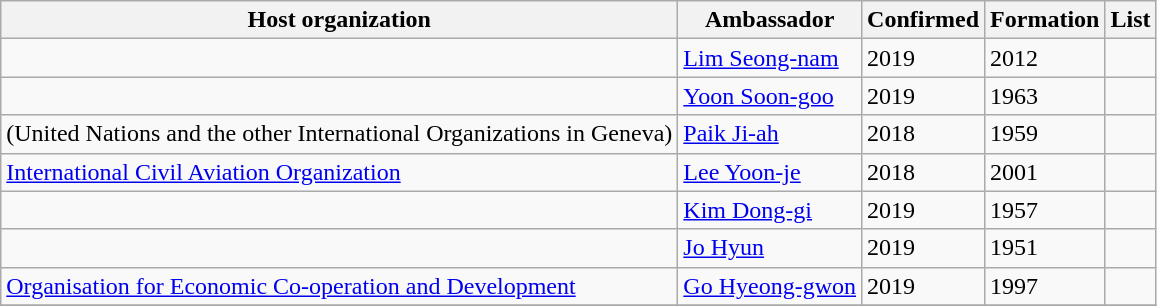<table class="wikitable sortable">
<tr>
<th>Host organization</th>
<th>Ambassador</th>
<th>Confirmed</th>
<th>Formation</th>
<th>List</th>
</tr>
<tr>
<td></td>
<td><a href='#'>Lim Seong-nam</a></td>
<td>2019</td>
<td>2012</td>
<td></td>
</tr>
<tr>
<td></td>
<td><a href='#'>Yoon Soon-goo</a></td>
<td>2019</td>
<td>1963</td>
<td></td>
</tr>
<tr>
<td> (United Nations and the other International Organizations in Geneva)</td>
<td><a href='#'>Paik Ji-ah</a></td>
<td>2018</td>
<td>1959</td>
<td></td>
</tr>
<tr>
<td><a href='#'>International Civil Aviation Organization</a></td>
<td><a href='#'>Lee Yoon-je</a></td>
<td>2018</td>
<td>2001</td>
<td></td>
</tr>
<tr>
<td></td>
<td><a href='#'>Kim Dong-gi</a></td>
<td>2019</td>
<td>1957</td>
<td></td>
</tr>
<tr>
<td></td>
<td><a href='#'>Jo Hyun</a></td>
<td>2019</td>
<td>1951</td>
<td></td>
</tr>
<tr>
<td><a href='#'>Organisation for Economic Co-operation and Development</a></td>
<td><a href='#'>Go Hyeong-gwon</a></td>
<td>2019</td>
<td>1997</td>
<td></td>
</tr>
<tr>
</tr>
</table>
